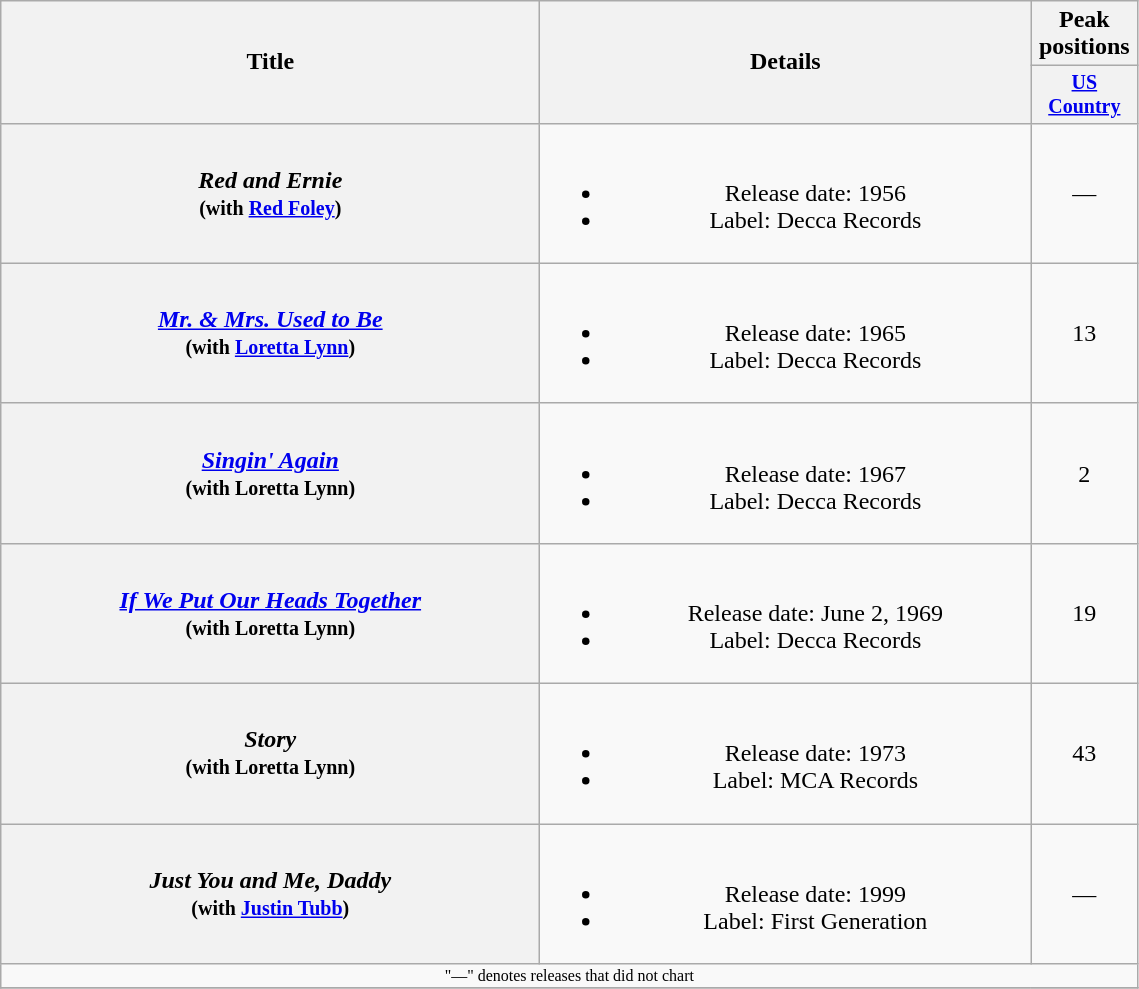<table class="wikitable plainrowheaders" style="text-align:center;">
<tr>
<th rowspan="2" style="width:22em;">Title</th>
<th rowspan="2" style="width:20em;">Details</th>
<th>Peak positions</th>
</tr>
<tr style="font-size:smaller;">
<th width="65"><a href='#'>US Country</a></th>
</tr>
<tr>
<th scope="row"><em>Red and Ernie</em><br><small>(with <a href='#'>Red Foley</a>)</small></th>
<td><br><ul><li>Release date: 1956</li><li>Label: Decca Records</li></ul></td>
<td>—</td>
</tr>
<tr>
<th scope="row"><em><a href='#'>Mr. & Mrs. Used to Be</a></em><br><small>(with <a href='#'>Loretta Lynn</a>)</small></th>
<td><br><ul><li>Release date: 1965</li><li>Label: Decca Records</li></ul></td>
<td>13</td>
</tr>
<tr>
<th scope="row"><em><a href='#'>Singin' Again</a></em><br><small>(with Loretta Lynn)</small></th>
<td><br><ul><li>Release date: 1967</li><li>Label: Decca Records</li></ul></td>
<td>2</td>
</tr>
<tr>
<th scope="row"><em><a href='#'>If We Put Our Heads Together</a></em><br><small>(with Loretta Lynn)</small></th>
<td><br><ul><li>Release date: June 2, 1969</li><li>Label: Decca Records</li></ul></td>
<td>19</td>
</tr>
<tr>
<th scope="row"><em>Story</em><br><small>(with Loretta Lynn)</small></th>
<td><br><ul><li>Release date: 1973</li><li>Label: MCA Records</li></ul></td>
<td>43</td>
</tr>
<tr>
<th scope="row"><em>Just You and Me, Daddy</em><br><small>(with <a href='#'>Justin Tubb</a>)</small></th>
<td><br><ul><li>Release date: 1999</li><li>Label: First Generation</li></ul></td>
<td>—</td>
</tr>
<tr>
<td colspan="3" style="font-size: 8pt">"—" denotes releases that did not chart</td>
</tr>
<tr>
</tr>
</table>
